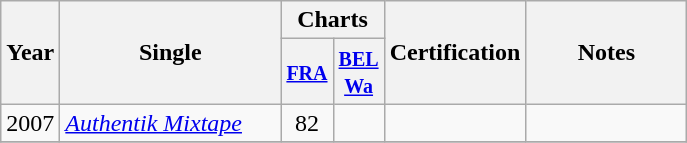<table class="wikitable">
<tr>
<th align="center" rowspan="2" width="10">Year</th>
<th align="center" rowspan="2" width="140">Single</th>
<th align="center" colspan="2">Charts</th>
<th align="center" rowspan="2" width="40">Certification</th>
<th align="center" rowspan="2" width="100">Notes</th>
</tr>
<tr>
<th width="20"><small><a href='#'>FRA</a></small><br></th>
<th width="20"><small><a href='#'>BEL <br>Wa</a></small><br></th>
</tr>
<tr>
<td align="center" rowspan="1">2007</td>
<td><em><a href='#'>Authentik Mixtape</a></em></td>
<td align="center">82</td>
<td align="center"></td>
<td></td>
<td></td>
</tr>
<tr>
</tr>
</table>
